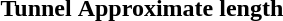<table>
<tr>
<th>Tunnel</th>
<th>Approximate length</th>
</tr>
<tr>
<td></td>
<td></td>
</tr>
<tr>
<td></td>
<td></td>
</tr>
<tr>
<td></td>
<td></td>
</tr>
<tr>
<td></td>
<td align=right></td>
</tr>
<tr>
<td></td>
<td></td>
</tr>
<tr>
<td></td>
<td></td>
</tr>
<tr>
<td></td>
<td></td>
</tr>
<tr>
<td></td>
<td></td>
</tr>
<tr>
<td></td>
<td></td>
</tr>
<tr>
<td></td>
<td></td>
</tr>
<tr>
<td></td>
<td></td>
</tr>
<tr>
<td></td>
<td></td>
</tr>
<tr>
<td></td>
<td></td>
</tr>
<tr>
<td></td>
<td></td>
</tr>
<tr>
<td></td>
<td></td>
</tr>
<tr>
<td></td>
<td align=right></td>
</tr>
<tr>
<td></td>
<td></td>
</tr>
</table>
